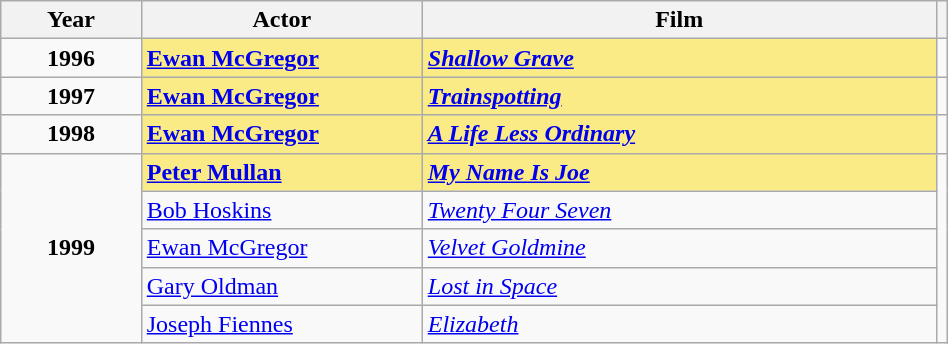<table class="wikitable" width="50%">
<tr>
<th width="15%">Year</th>
<th width="30%">Actor</th>
<th width="60%">Film</th>
<th width="2%"></th>
</tr>
<tr>
<td style="text-align:center"><strong>1996<br> </strong></td>
<td style="background:#FAEB86"><strong><a href='#'>Ewan McGregor</a></strong></td>
<td style="background:#FAEB86"><strong><em><a href='#'>Shallow Grave</a></em></strong></td>
<td style="text-align:center"></td>
</tr>
<tr>
<td style="text-align:center"><strong>1997<br> </strong></td>
<td style="background:#FAEB86"><strong><a href='#'>Ewan McGregor</a></strong></td>
<td style="background:#FAEB86"><strong><em><a href='#'>Trainspotting</a></em></strong></td>
<td style="text-align:center"></td>
</tr>
<tr>
<td style="text-align:center"><strong>1998<br> </strong></td>
<td style="background:#FAEB86"><strong><a href='#'>Ewan McGregor</a></strong></td>
<td style="background:#FAEB86"><strong><em><a href='#'>A Life Less Ordinary</a></em></strong></td>
<td style="text-align:center"></td>
</tr>
<tr>
<td rowspan="5" style="text-align:center"><strong>1999<br> </strong></td>
<td style="background:#FAEB86"><strong><a href='#'>Peter Mullan</a></strong></td>
<td style="background:#FAEB86"><strong><em><a href='#'>My Name Is Joe</a></em></strong></td>
<td rowspan="5" style="text-align:center"></td>
</tr>
<tr>
<td><a href='#'>Bob Hoskins</a></td>
<td><em><a href='#'>Twenty Four Seven</a></em></td>
</tr>
<tr>
<td><a href='#'>Ewan McGregor</a></td>
<td><em><a href='#'>Velvet Goldmine</a></em></td>
</tr>
<tr>
<td><a href='#'>Gary Oldman</a></td>
<td><em><a href='#'>Lost in Space</a></em></td>
</tr>
<tr>
<td><a href='#'>Joseph Fiennes</a></td>
<td><em><a href='#'>Elizabeth</a></em></td>
</tr>
</table>
